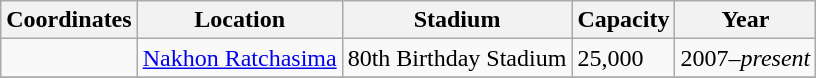<table class="wikitable sortable">
<tr>
<th>Coordinates</th>
<th>Location</th>
<th>Stadium</th>
<th>Capacity</th>
<th>Year</th>
</tr>
<tr>
<td></td>
<td><a href='#'>Nakhon Ratchasima</a></td>
<td>80th Birthday Stadium</td>
<td>25,000</td>
<td>2007–<em>present</em></td>
</tr>
<tr>
</tr>
</table>
